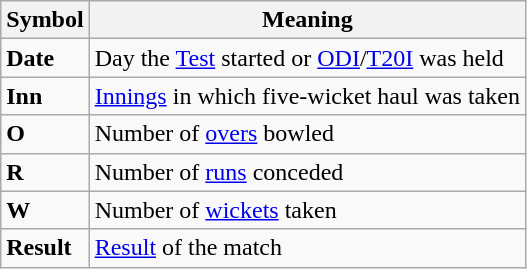<table class="wikitable">
<tr>
<th>Symbol</th>
<th>Meaning</th>
</tr>
<tr>
<td><strong>Date</strong></td>
<td>Day the <a href='#'>Test</a> started or <a href='#'>ODI</a>/<a href='#'>T20I</a> was held</td>
</tr>
<tr>
<td><strong>Inn</strong></td>
<td><a href='#'>Innings</a> in which five-wicket haul was taken</td>
</tr>
<tr>
<td><strong>O</strong></td>
<td>Number of <a href='#'>overs</a> bowled</td>
</tr>
<tr>
<td><strong>R</strong></td>
<td>Number of <a href='#'>runs</a> conceded</td>
</tr>
<tr>
<td><strong>W</strong></td>
<td>Number of <a href='#'>wickets</a> taken</td>
</tr>
<tr>
<td><strong>Result</strong></td>
<td><a href='#'>Result</a> of the match</td>
</tr>
</table>
